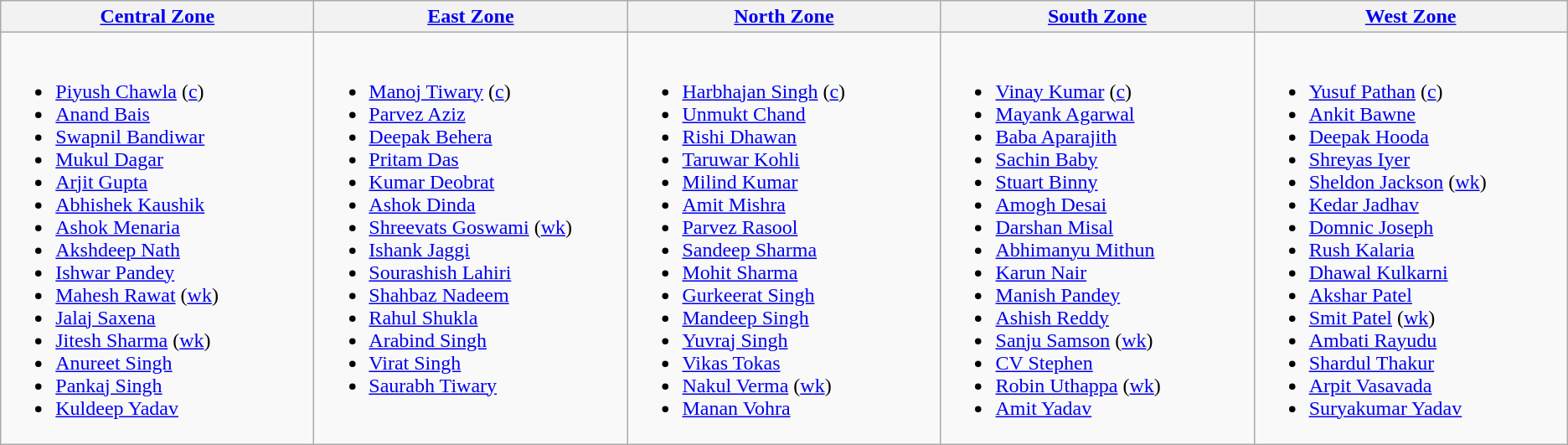<table class="wikitable">
<tr>
<th style="width:15%;"><a href='#'>Central Zone</a></th>
<th style="width:15%;"><a href='#'>East Zone</a></th>
<th style="width:15%;"><a href='#'>North Zone</a></th>
<th style="width:15%;"><a href='#'>South Zone</a></th>
<th style="width:15%;"><a href='#'>West Zone</a></th>
</tr>
<tr style="vertical-align:top">
<td><br><ul><li><a href='#'>Piyush Chawla</a> (<a href='#'>c</a>)</li><li><a href='#'>Anand Bais</a></li><li><a href='#'>Swapnil Bandiwar</a></li><li><a href='#'>Mukul Dagar</a></li><li><a href='#'>Arjit Gupta</a></li><li><a href='#'>Abhishek Kaushik</a></li><li><a href='#'>Ashok Menaria</a></li><li><a href='#'>Akshdeep Nath</a></li><li><a href='#'>Ishwar Pandey</a></li><li><a href='#'>Mahesh Rawat</a> (<a href='#'>wk</a>)</li><li><a href='#'>Jalaj Saxena</a></li><li><a href='#'>Jitesh Sharma</a> (<a href='#'>wk</a>)</li><li><a href='#'>Anureet Singh</a></li><li><a href='#'>Pankaj Singh</a></li><li><a href='#'>Kuldeep Yadav</a></li></ul></td>
<td><br><ul><li><a href='#'>Manoj Tiwary</a> (<a href='#'>c</a>)</li><li><a href='#'>Parvez Aziz</a></li><li><a href='#'>Deepak Behera</a></li><li><a href='#'>Pritam Das</a></li><li><a href='#'>Kumar Deobrat</a></li><li><a href='#'>Ashok Dinda</a></li><li><a href='#'>Shreevats Goswami</a> (<a href='#'>wk</a>)</li><li><a href='#'>Ishank Jaggi</a></li><li><a href='#'>Sourashish Lahiri</a></li><li><a href='#'>Shahbaz Nadeem</a></li><li><a href='#'>Rahul Shukla</a></li><li><a href='#'>Arabind Singh</a></li><li><a href='#'>Virat Singh</a></li><li><a href='#'>Saurabh Tiwary</a></li></ul></td>
<td><br><ul><li><a href='#'>Harbhajan Singh</a> (<a href='#'>c</a>)</li><li><a href='#'>Unmukt Chand</a></li><li><a href='#'>Rishi Dhawan</a></li><li><a href='#'>Taruwar Kohli</a></li><li><a href='#'>Milind Kumar</a></li><li><a href='#'>Amit Mishra</a></li><li><a href='#'>Parvez Rasool</a></li><li><a href='#'>Sandeep Sharma</a></li><li><a href='#'>Mohit Sharma</a></li><li><a href='#'>Gurkeerat Singh</a></li><li><a href='#'>Mandeep Singh</a></li><li><a href='#'>Yuvraj Singh</a></li><li><a href='#'>Vikas Tokas</a></li><li><a href='#'>Nakul Verma</a> (<a href='#'>wk</a>)</li><li><a href='#'>Manan Vohra</a></li></ul></td>
<td><br><ul><li><a href='#'>Vinay Kumar</a> (<a href='#'>c</a>)</li><li><a href='#'>Mayank Agarwal</a></li><li><a href='#'>Baba Aparajith</a></li><li><a href='#'>Sachin Baby</a></li><li><a href='#'>Stuart Binny</a></li><li><a href='#'>Amogh Desai</a></li><li><a href='#'>Darshan Misal</a></li><li><a href='#'>Abhimanyu Mithun</a></li><li><a href='#'>Karun Nair</a></li><li><a href='#'>Manish Pandey</a></li><li><a href='#'>Ashish Reddy</a></li><li><a href='#'>Sanju Samson</a> (<a href='#'>wk</a>)</li><li><a href='#'>CV Stephen</a></li><li><a href='#'>Robin Uthappa</a> (<a href='#'>wk</a>)</li><li><a href='#'>Amit Yadav</a></li></ul></td>
<td><br><ul><li><a href='#'>Yusuf Pathan</a> (<a href='#'>c</a>)</li><li><a href='#'>Ankit Bawne</a></li><li><a href='#'>Deepak Hooda</a></li><li><a href='#'>Shreyas Iyer</a></li><li><a href='#'>Sheldon Jackson</a> (<a href='#'>wk</a>)</li><li><a href='#'>Kedar Jadhav</a></li><li><a href='#'>Domnic Joseph</a></li><li><a href='#'>Rush Kalaria</a></li><li><a href='#'>Dhawal Kulkarni</a></li><li><a href='#'>Akshar Patel</a></li><li><a href='#'>Smit Patel</a> (<a href='#'>wk</a>)</li><li><a href='#'>Ambati Rayudu</a></li><li><a href='#'>Shardul Thakur</a></li><li><a href='#'>Arpit Vasavada</a></li><li><a href='#'>Suryakumar Yadav</a></li></ul></td>
</tr>
</table>
